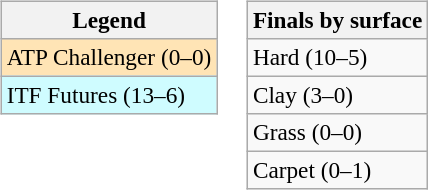<table>
<tr valign=top>
<td><br><table class=wikitable style=font-size:97%>
<tr>
<th>Legend</th>
</tr>
<tr bgcolor=moccasin>
<td>ATP Challenger (0–0)</td>
</tr>
<tr bgcolor=cffcff>
<td>ITF Futures (13–6)</td>
</tr>
</table>
</td>
<td><br><table class=wikitable style=font-size:97%>
<tr>
<th>Finals by surface</th>
</tr>
<tr>
<td>Hard (10–5)</td>
</tr>
<tr>
<td>Clay (3–0)</td>
</tr>
<tr>
<td>Grass (0–0)</td>
</tr>
<tr>
<td>Carpet (0–1)</td>
</tr>
</table>
</td>
</tr>
</table>
